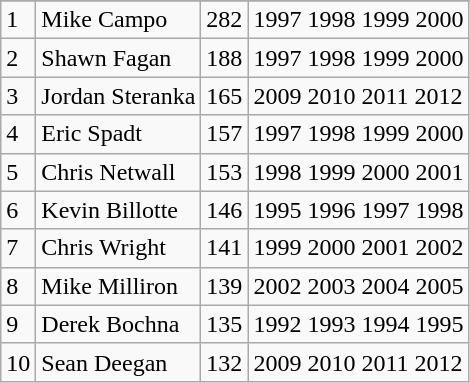<table class="wikitable">
<tr>
</tr>
<tr>
<td>1</td>
<td>Mike Campo</td>
<td>282</td>
<td>1997 1998 1999 2000</td>
</tr>
<tr>
<td>2</td>
<td>Shawn Fagan</td>
<td>188</td>
<td>1997 1998 1999 2000</td>
</tr>
<tr>
<td>3</td>
<td>Jordan Steranka</td>
<td>165</td>
<td>2009 2010 2011 2012</td>
</tr>
<tr>
<td>4</td>
<td>Eric Spadt</td>
<td>157</td>
<td>1997 1998 1999 2000</td>
</tr>
<tr>
<td>5</td>
<td>Chris Netwall</td>
<td>153</td>
<td>1998 1999 2000 2001</td>
</tr>
<tr>
<td>6</td>
<td>Kevin Billotte</td>
<td>146</td>
<td>1995 1996 1997 1998</td>
</tr>
<tr>
<td>7</td>
<td>Chris Wright</td>
<td>141</td>
<td>1999 2000 2001 2002</td>
</tr>
<tr>
<td>8</td>
<td>Mike Milliron</td>
<td>139</td>
<td>2002 2003 2004 2005</td>
</tr>
<tr>
<td>9</td>
<td>Derek Bochna</td>
<td>135</td>
<td>1992 1993 1994 1995</td>
</tr>
<tr>
<td>10</td>
<td>Sean Deegan</td>
<td>132</td>
<td>2009 2010 2011 2012</td>
</tr>
</table>
